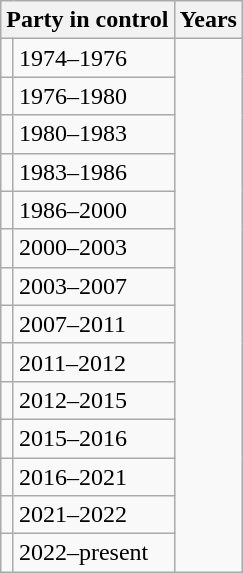<table class="wikitable">
<tr>
<th colspan=2>Party in control</th>
<th>Years</th>
</tr>
<tr>
<td></td>
<td>1974–1976</td>
</tr>
<tr>
<td></td>
<td>1976–1980</td>
</tr>
<tr>
<td></td>
<td>1980–1983</td>
</tr>
<tr>
<td></td>
<td>1983–1986</td>
</tr>
<tr>
<td></td>
<td>1986–2000</td>
</tr>
<tr>
<td></td>
<td>2000–2003</td>
</tr>
<tr>
<td></td>
<td>2003–2007</td>
</tr>
<tr>
<td></td>
<td>2007–2011</td>
</tr>
<tr>
<td></td>
<td>2011–2012</td>
</tr>
<tr>
<td></td>
<td>2012–2015</td>
</tr>
<tr>
<td></td>
<td>2015–2016</td>
</tr>
<tr>
<td></td>
<td>2016–2021</td>
</tr>
<tr>
<td></td>
<td>2021–2022</td>
</tr>
<tr>
<td></td>
<td>2022–present</td>
</tr>
</table>
